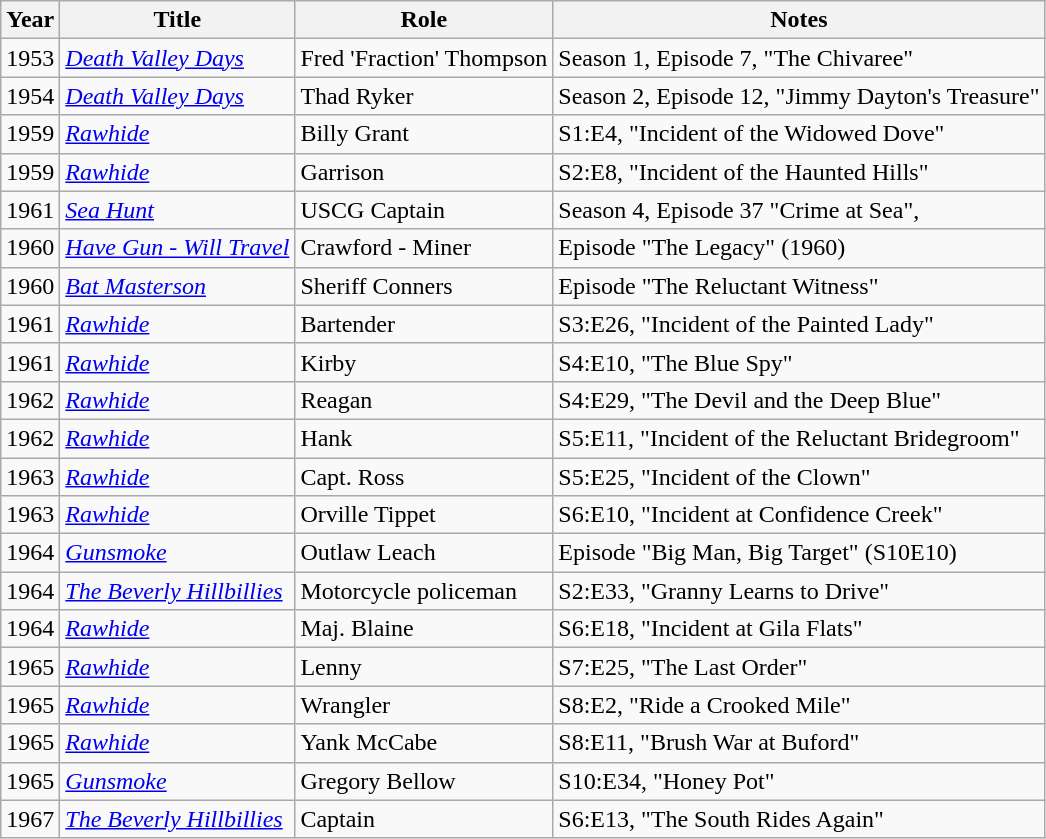<table class="wikitable plainrowheaders sortable">
<tr>
<th scope="col">Year</th>
<th scope="col">Title</th>
<th scope="col">Role</th>
<th scope="col" class="unsortable">Notes</th>
</tr>
<tr>
<td>1953</td>
<td><em><a href='#'>Death Valley Days</a></em></td>
<td>Fred 'Fraction' Thompson</td>
<td>Season 1, Episode 7, "The Chivaree"</td>
</tr>
<tr>
<td>1954</td>
<td><em><a href='#'>Death Valley Days</a></em></td>
<td>Thad Ryker</td>
<td>Season 2, Episode 12, "Jimmy Dayton's Treasure"</td>
</tr>
<tr>
<td>1959</td>
<td><em><a href='#'>Rawhide</a></em></td>
<td>Billy Grant</td>
<td>S1:E4, "Incident of the Widowed Dove"</td>
</tr>
<tr>
<td>1959</td>
<td><em><a href='#'>Rawhide</a></em></td>
<td>Garrison</td>
<td>S2:E8, "Incident of the Haunted Hills"</td>
</tr>
<tr>
<td>1961</td>
<td><em><a href='#'>Sea Hunt</a></em></td>
<td>USCG Captain</td>
<td>Season 4, Episode 37 "Crime at Sea",</td>
</tr>
<tr>
<td>1960</td>
<td><em><a href='#'>Have Gun - Will Travel</a></em></td>
<td>Crawford - Miner</td>
<td>Episode "The Legacy" (1960)</td>
</tr>
<tr>
<td>1960</td>
<td><em><a href='#'>Bat Masterson</a></em></td>
<td>Sheriff Conners</td>
<td>Episode "The Reluctant Witness"</td>
</tr>
<tr>
<td>1961</td>
<td><em><a href='#'>Rawhide</a></em></td>
<td>Bartender</td>
<td>S3:E26, "Incident of the Painted Lady"</td>
</tr>
<tr>
<td>1961</td>
<td><em><a href='#'>Rawhide</a></em></td>
<td>Kirby</td>
<td>S4:E10, "The Blue Spy"</td>
</tr>
<tr>
<td>1962</td>
<td><em><a href='#'>Rawhide</a></em></td>
<td>Reagan</td>
<td>S4:E29, "The Devil and the Deep Blue"</td>
</tr>
<tr>
<td>1962</td>
<td><em><a href='#'>Rawhide</a></em></td>
<td>Hank</td>
<td>S5:E11, "Incident of the Reluctant Bridegroom"</td>
</tr>
<tr>
<td>1963</td>
<td><em><a href='#'>Rawhide</a></em></td>
<td>Capt. Ross</td>
<td>S5:E25, "Incident of the Clown"</td>
</tr>
<tr>
<td>1963</td>
<td><em><a href='#'>Rawhide</a></em></td>
<td>Orville Tippet</td>
<td>S6:E10, "Incident at Confidence Creek"</td>
</tr>
<tr>
<td>1964</td>
<td><em><a href='#'>Gunsmoke</a></em></td>
<td>Outlaw Leach</td>
<td>Episode "Big Man, Big Target" (S10E10)</td>
</tr>
<tr>
<td>1964</td>
<td><em><a href='#'>The Beverly Hillbillies</a></em></td>
<td>Motorcycle policeman</td>
<td>S2:E33, "Granny Learns to Drive"</td>
</tr>
<tr>
<td>1964</td>
<td><em><a href='#'>Rawhide</a></em></td>
<td>Maj. Blaine</td>
<td>S6:E18, "Incident at Gila Flats"</td>
</tr>
<tr>
<td>1965</td>
<td><em><a href='#'>Rawhide</a></em></td>
<td>Lenny</td>
<td>S7:E25, "The Last Order"</td>
</tr>
<tr>
<td>1965</td>
<td><em><a href='#'>Rawhide</a></em></td>
<td>Wrangler</td>
<td>S8:E2, "Ride a Crooked Mile"</td>
</tr>
<tr>
<td>1965</td>
<td><em><a href='#'>Rawhide</a></em></td>
<td>Yank McCabe</td>
<td>S8:E11, "Brush War at Buford"</td>
</tr>
<tr>
<td>1965</td>
<td><em><a href='#'>Gunsmoke</a></em></td>
<td>Gregory Bellow</td>
<td>S10:E34, "Honey Pot"</td>
</tr>
<tr>
<td>1967</td>
<td><em><a href='#'>The Beverly Hillbillies</a></em></td>
<td>Captain</td>
<td>S6:E13, "The South Rides Again"</td>
</tr>
</table>
